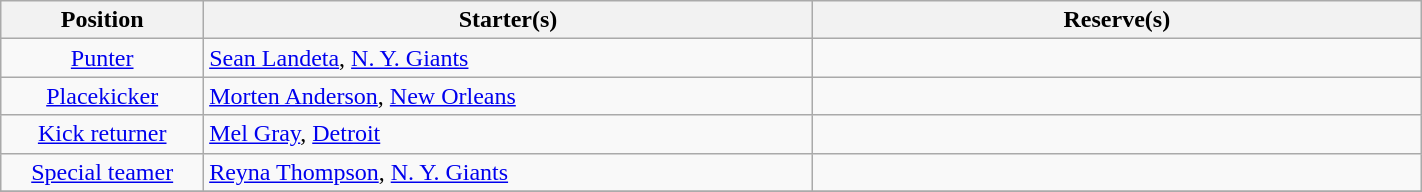<table class="wikitable" width=75%>
<tr>
<th width=10%>Position</th>
<th width=30%>Starter(s)</th>
<th width=30%>Reserve(s)</th>
</tr>
<tr>
<td align=center><a href='#'>Punter</a></td>
<td> <a href='#'>Sean Landeta</a>, <a href='#'>N. Y. Giants</a></td>
<td></td>
</tr>
<tr>
<td align=center><a href='#'>Placekicker</a></td>
<td> <a href='#'>Morten Anderson</a>, <a href='#'>New Orleans</a></td>
<td></td>
</tr>
<tr>
<td align=center><a href='#'>Kick returner</a></td>
<td> <a href='#'>Mel Gray</a>, <a href='#'>Detroit</a></td>
<td></td>
</tr>
<tr>
<td align=center><a href='#'>Special teamer</a></td>
<td> <a href='#'>Reyna Thompson</a>, <a href='#'>N. Y. Giants</a></td>
<td></td>
</tr>
<tr>
</tr>
</table>
